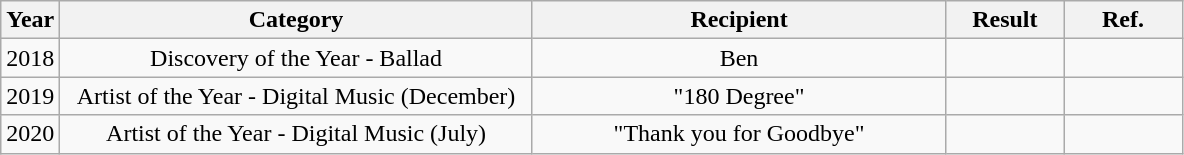<table class="wikitable" style="text-align:center">
<tr>
<th width="5%">Year</th>
<th width="40%">Category</th>
<th width="35%">Recipient</th>
<th width="10%">Result</th>
<th>Ref.</th>
</tr>
<tr>
<td>2018</td>
<td>Discovery of the Year - Ballad</td>
<td>Ben</td>
<td></td>
<td></td>
</tr>
<tr>
<td>2019</td>
<td>Artist of the Year - Digital Music (December)</td>
<td>"180 Degree"</td>
<td></td>
<td></td>
</tr>
<tr>
<td>2020</td>
<td>Artist of the Year - Digital Music (July)</td>
<td>"Thank you for Goodbye"</td>
<td></td>
<td></td>
</tr>
</table>
